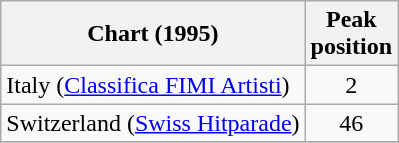<table class="wikitable sortable">
<tr>
<th>Chart (1995)</th>
<th>Peak<br>position</th>
</tr>
<tr>
<td>Italy (<a href='#'>Classifica FIMI Artisti</a>)</td>
<td align="center">2</td>
</tr>
<tr>
<td>Switzerland (<a href='#'>Swiss Hitparade</a>)</td>
<td align="center">46</td>
</tr>
<tr>
</tr>
</table>
